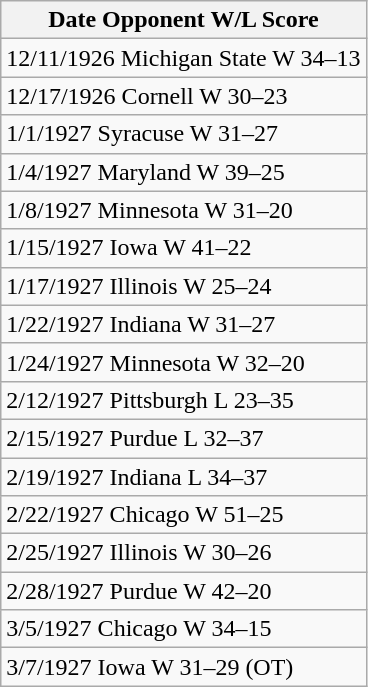<table class="wikitable">
<tr>
<th>Date Opponent W/L Score</th>
</tr>
<tr>
<td>12/11/1926  Michigan State W 34–13</td>
</tr>
<tr>
<td>12/17/1926  Cornell W 30–23</td>
</tr>
<tr>
<td>1/1/1927     Syracuse W 31–27</td>
</tr>
<tr>
<td>1/4/1927     Maryland W 39–25</td>
</tr>
<tr>
<td>1/8/1927     Minnesota W 31–20</td>
</tr>
<tr>
<td>1/15/1927   Iowa W 41–22</td>
</tr>
<tr>
<td>1/17/1927   Illinois W 25–24</td>
</tr>
<tr>
<td>1/22/1927   Indiana W 31–27</td>
</tr>
<tr>
<td>1/24/1927  Minnesota W 32–20</td>
</tr>
<tr>
<td>2/12/1927  Pittsburgh L 23–35</td>
</tr>
<tr>
<td>2/15/1927  Purdue L 32–37</td>
</tr>
<tr>
<td>2/19/1927  Indiana L 34–37</td>
</tr>
<tr>
<td>2/22/1927  Chicago W 51–25</td>
</tr>
<tr>
<td>2/25/1927  Illinois W 30–26</td>
</tr>
<tr>
<td>2/28/1927  Purdue W 42–20</td>
</tr>
<tr>
<td>3/5/1927   Chicago W 34–15</td>
</tr>
<tr>
<td>3/7/1927   Iowa W 31–29 (OT)</td>
</tr>
</table>
